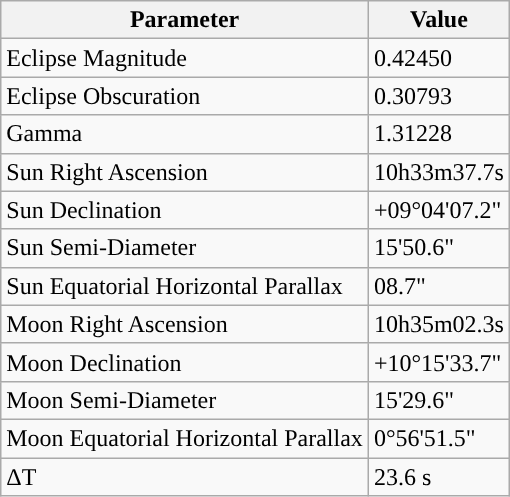<table class="wikitable">
<tr>
<th>Parameter</th>
<th>Value</th>
</tr>
<tr>
<td>Eclipse Magnitude</td>
<td>0.42450</td>
</tr>
<tr>
<td>Eclipse Obscuration</td>
<td>0.30793</td>
</tr>
<tr>
<td>Gamma</td>
<td>1.31228</td>
</tr>
<tr>
<td>Sun Right Ascension</td>
<td>10h33m37.7s</td>
</tr>
<tr>
<td>Sun Declination</td>
<td>+09°04'07.2"</td>
</tr>
<tr>
<td>Sun Semi-Diameter</td>
<td>15'50.6"</td>
</tr>
<tr>
<td>Sun Equatorial Horizontal Parallax</td>
<td>08.7"</td>
</tr>
<tr>
<td>Moon Right Ascension</td>
<td>10h35m02.3s</td>
</tr>
<tr>
<td>Moon Declination</td>
<td>+10°15'33.7"</td>
</tr>
<tr>
<td>Moon Semi-Diameter</td>
<td>15'29.6"</td>
</tr>
<tr>
<td>Moon Equatorial Horizontal Parallax</td>
<td>0°56'51.5"</td>
</tr>
<tr>
<td>ΔT</td>
<td>23.6 s</td>
</tr>
</table>
